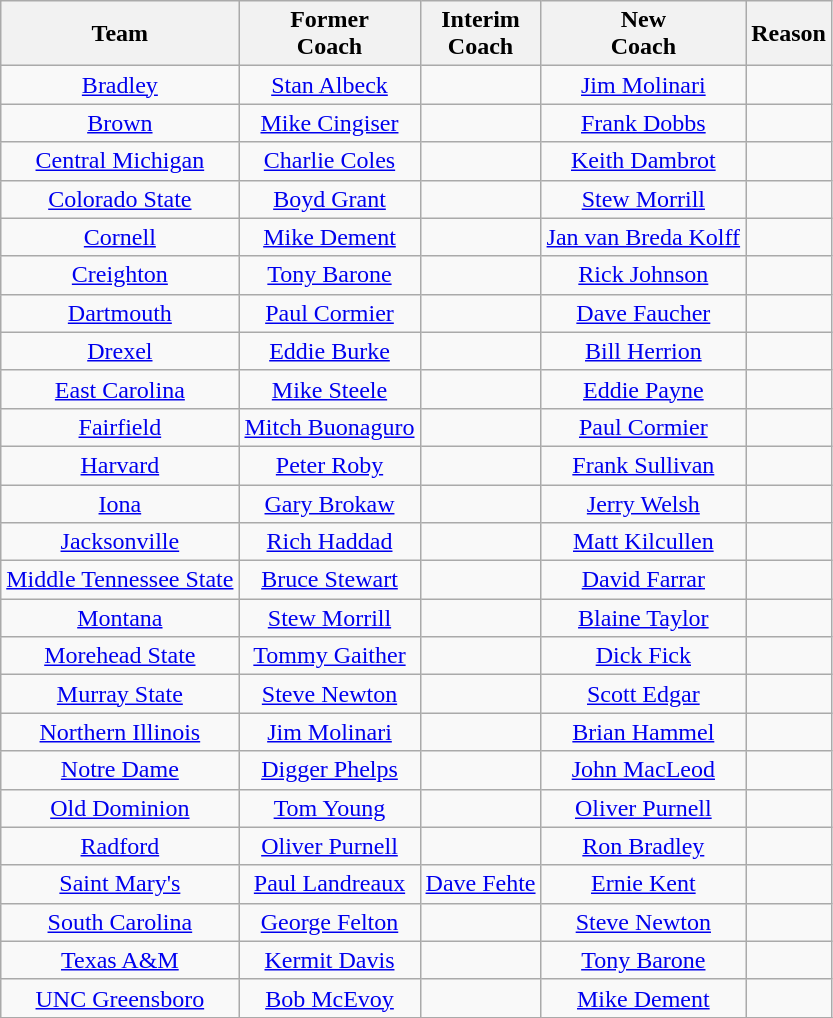<table class="wikitable" style="text-align:center;">
<tr>
<th>Team</th>
<th>Former<br>Coach</th>
<th>Interim<br>Coach</th>
<th>New<br>Coach</th>
<th>Reason</th>
</tr>
<tr>
<td><a href='#'>Bradley</a></td>
<td><a href='#'>Stan Albeck</a></td>
<td></td>
<td><a href='#'>Jim Molinari</a></td>
<td></td>
</tr>
<tr>
<td><a href='#'>Brown</a></td>
<td><a href='#'>Mike Cingiser</a></td>
<td></td>
<td><a href='#'>Frank Dobbs</a></td>
<td></td>
</tr>
<tr>
<td><a href='#'>Central Michigan</a></td>
<td><a href='#'>Charlie Coles</a></td>
<td></td>
<td><a href='#'>Keith Dambrot</a></td>
<td></td>
</tr>
<tr>
<td><a href='#'>Colorado State</a></td>
<td><a href='#'>Boyd Grant</a></td>
<td></td>
<td><a href='#'>Stew Morrill</a></td>
<td></td>
</tr>
<tr>
<td><a href='#'>Cornell</a></td>
<td><a href='#'>Mike Dement</a></td>
<td></td>
<td><a href='#'>Jan van Breda Kolff</a></td>
<td></td>
</tr>
<tr>
<td><a href='#'>Creighton</a></td>
<td><a href='#'>Tony Barone</a></td>
<td></td>
<td><a href='#'>Rick Johnson</a></td>
<td></td>
</tr>
<tr>
<td><a href='#'>Dartmouth</a></td>
<td><a href='#'>Paul Cormier</a></td>
<td></td>
<td><a href='#'>Dave Faucher</a></td>
<td></td>
</tr>
<tr>
<td><a href='#'>Drexel</a></td>
<td><a href='#'>Eddie Burke</a></td>
<td></td>
<td><a href='#'>Bill Herrion</a></td>
<td></td>
</tr>
<tr>
<td><a href='#'>East Carolina</a></td>
<td><a href='#'>Mike Steele</a></td>
<td></td>
<td><a href='#'>Eddie Payne</a></td>
<td></td>
</tr>
<tr>
<td><a href='#'>Fairfield</a></td>
<td><a href='#'>Mitch Buonaguro</a></td>
<td></td>
<td><a href='#'>Paul Cormier</a></td>
<td></td>
</tr>
<tr>
<td><a href='#'>Harvard</a></td>
<td><a href='#'>Peter Roby</a></td>
<td></td>
<td><a href='#'>Frank Sullivan</a></td>
<td></td>
</tr>
<tr>
<td><a href='#'>Iona</a></td>
<td><a href='#'>Gary Brokaw</a></td>
<td></td>
<td><a href='#'>Jerry Welsh</a></td>
<td></td>
</tr>
<tr>
<td><a href='#'>Jacksonville</a></td>
<td><a href='#'>Rich Haddad</a></td>
<td></td>
<td><a href='#'>Matt Kilcullen</a></td>
<td></td>
</tr>
<tr>
<td><a href='#'>Middle Tennessee State</a></td>
<td><a href='#'>Bruce Stewart</a></td>
<td></td>
<td><a href='#'>David Farrar</a></td>
<td></td>
</tr>
<tr>
<td><a href='#'>Montana</a></td>
<td><a href='#'>Stew Morrill</a></td>
<td></td>
<td><a href='#'>Blaine Taylor</a></td>
<td></td>
</tr>
<tr>
<td><a href='#'>Morehead State</a></td>
<td><a href='#'>Tommy Gaither</a></td>
<td></td>
<td><a href='#'>Dick Fick</a></td>
<td></td>
</tr>
<tr>
<td><a href='#'>Murray State</a></td>
<td><a href='#'>Steve Newton</a></td>
<td></td>
<td><a href='#'>Scott Edgar</a></td>
<td></td>
</tr>
<tr>
<td><a href='#'>Northern Illinois</a></td>
<td><a href='#'>Jim Molinari</a></td>
<td></td>
<td><a href='#'>Brian Hammel</a></td>
<td></td>
</tr>
<tr>
<td><a href='#'>Notre Dame</a></td>
<td><a href='#'>Digger Phelps</a></td>
<td></td>
<td><a href='#'>John MacLeod</a></td>
<td></td>
</tr>
<tr>
<td><a href='#'>Old Dominion</a></td>
<td><a href='#'>Tom Young</a></td>
<td></td>
<td><a href='#'>Oliver Purnell</a></td>
<td></td>
</tr>
<tr>
<td><a href='#'>Radford</a></td>
<td><a href='#'>Oliver Purnell</a></td>
<td></td>
<td><a href='#'>Ron Bradley</a></td>
<td></td>
</tr>
<tr>
<td><a href='#'>Saint Mary's</a></td>
<td><a href='#'>Paul Landreaux</a></td>
<td><a href='#'>Dave Fehte</a></td>
<td><a href='#'>Ernie Kent</a></td>
<td></td>
</tr>
<tr>
<td><a href='#'>South Carolina</a></td>
<td><a href='#'>George Felton</a></td>
<td></td>
<td><a href='#'>Steve Newton</a></td>
<td></td>
</tr>
<tr>
<td><a href='#'>Texas A&M</a></td>
<td><a href='#'>Kermit Davis</a></td>
<td></td>
<td><a href='#'>Tony Barone</a></td>
<td></td>
</tr>
<tr>
<td><a href='#'>UNC Greensboro</a></td>
<td><a href='#'>Bob McEvoy</a></td>
<td></td>
<td><a href='#'>Mike Dement</a></td>
<td></td>
</tr>
<tr>
</tr>
</table>
